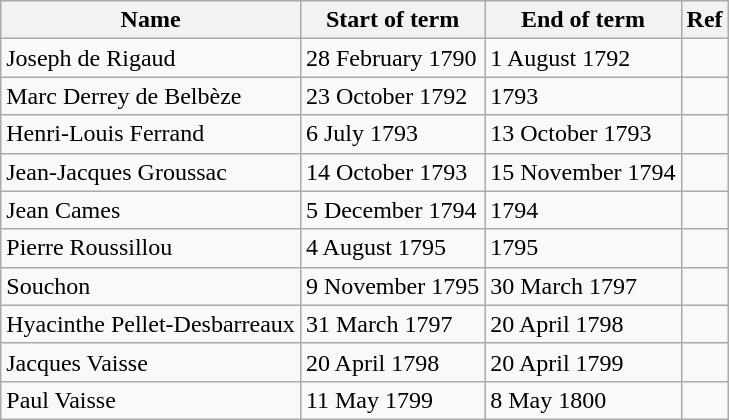<table class="wikitable">
<tr>
<th>Name</th>
<th>Start of term</th>
<th>End of term</th>
<th>Ref</th>
</tr>
<tr>
<td>Joseph de Rigaud</td>
<td>28 February 1790</td>
<td>1 August 1792</td>
<td></td>
</tr>
<tr>
<td>Marc Derrey de Belbèze</td>
<td>23 October 1792</td>
<td>1793</td>
<td></td>
</tr>
<tr>
<td>Henri-Louis Ferrand</td>
<td>6 July 1793</td>
<td>13 October 1793</td>
<td></td>
</tr>
<tr>
<td>Jean-Jacques Groussac</td>
<td>14 October 1793</td>
<td>15 November 1794</td>
<td></td>
</tr>
<tr>
<td>Jean Cames</td>
<td>5 December 1794</td>
<td>1794</td>
<td></td>
</tr>
<tr>
<td>Pierre Roussillou</td>
<td>4 August 1795</td>
<td>1795</td>
<td></td>
</tr>
<tr>
<td>Souchon</td>
<td>9 November 1795</td>
<td>30 March 1797</td>
<td></td>
</tr>
<tr>
<td>Hyacinthe Pellet-Desbarreaux</td>
<td>31 March 1797</td>
<td>20 April 1798</td>
<td></td>
</tr>
<tr>
<td>Jacques Vaisse</td>
<td>20 April 1798</td>
<td>20 April 1799</td>
<td></td>
</tr>
<tr>
<td>Paul Vaisse</td>
<td>11 May 1799</td>
<td>8 May 1800</td>
<td></td>
</tr>
</table>
